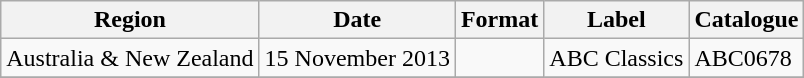<table class="wikitable plainrowheaders">
<tr>
<th scope="col">Region</th>
<th scope="col">Date</th>
<th scope="col">Format</th>
<th scope="col">Label</th>
<th scope="col">Catalogue</th>
</tr>
<tr>
<td>Australia & New Zealand</td>
<td>15 November 2013</td>
<td></td>
<td>ABC Classics</td>
<td>ABC0678</td>
</tr>
<tr>
</tr>
</table>
